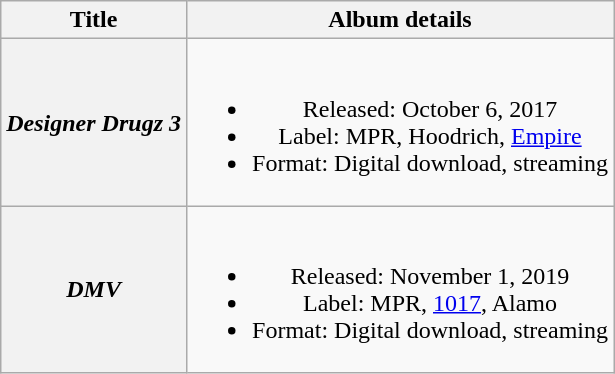<table class="wikitable plainrowheaders" style="text-align:center;">
<tr>
<th>Title</th>
<th>Album details</th>
</tr>
<tr>
<th scope="row"><em>Designer Drugz 3</em></th>
<td><br><ul><li>Released: October 6, 2017</li><li>Label: MPR, Hoodrich, <a href='#'>Empire</a></li><li>Format: Digital download, streaming</li></ul></td>
</tr>
<tr>
<th scope="row"><em>DMV</em></th>
<td><br><ul><li>Released: November 1, 2019</li><li>Label: MPR, <a href='#'>1017</a>, Alamo</li><li>Format: Digital download, streaming</li></ul></td>
</tr>
</table>
